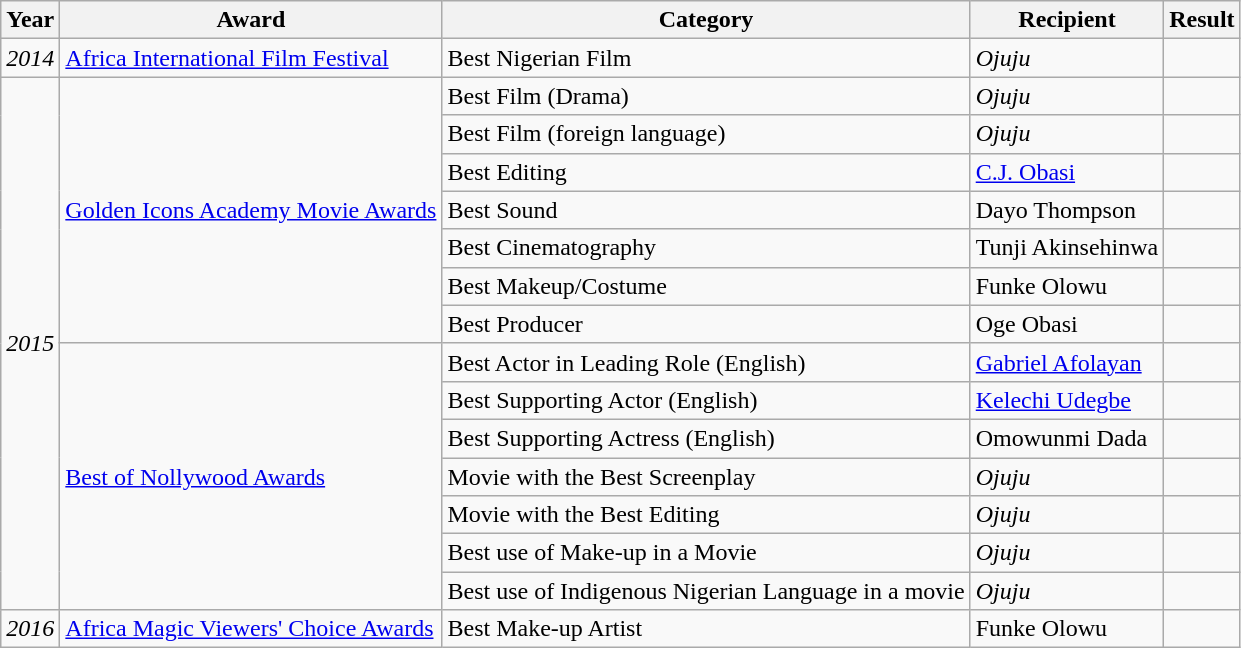<table class="wikitable">
<tr>
<th>Year</th>
<th>Award</th>
<th>Category</th>
<th>Recipient</th>
<th>Result</th>
</tr>
<tr>
<td><em>2014</em></td>
<td><a href='#'>Africa International Film Festival</a></td>
<td>Best Nigerian Film</td>
<td><em>Ojuju</em></td>
<td></td>
</tr>
<tr>
<td rowspan="14"><em>2015</em></td>
<td rowspan="7"><a href='#'>Golden Icons Academy Movie Awards</a></td>
<td>Best Film (Drama)</td>
<td><em>Ojuju</em></td>
<td></td>
</tr>
<tr>
<td>Best Film (foreign language)</td>
<td><em>Ojuju</em></td>
<td></td>
</tr>
<tr>
<td>Best Editing</td>
<td><a href='#'>C.J. Obasi</a></td>
<td></td>
</tr>
<tr>
<td>Best Sound</td>
<td>Dayo Thompson</td>
<td></td>
</tr>
<tr>
<td>Best Cinematography</td>
<td>Tunji Akinsehinwa</td>
<td></td>
</tr>
<tr>
<td>Best Makeup/Costume</td>
<td>Funke Olowu</td>
<td></td>
</tr>
<tr>
<td>Best Producer</td>
<td>Oge Obasi</td>
<td></td>
</tr>
<tr>
<td rowspan="7"><a href='#'>Best of Nollywood Awards</a></td>
<td>Best Actor in Leading Role (English)</td>
<td><a href='#'>Gabriel Afolayan</a></td>
<td></td>
</tr>
<tr>
<td>Best Supporting Actor (English)</td>
<td><a href='#'>Kelechi Udegbe</a></td>
<td></td>
</tr>
<tr>
<td>Best Supporting Actress (English)</td>
<td>Omowunmi Dada</td>
<td></td>
</tr>
<tr>
<td>Movie with the Best Screenplay</td>
<td><em>Ojuju</em></td>
<td></td>
</tr>
<tr>
<td>Movie with the Best Editing</td>
<td><em>Ojuju</em></td>
<td></td>
</tr>
<tr>
<td>Best use of Make-up in a Movie</td>
<td><em>Ojuju</em></td>
<td></td>
</tr>
<tr>
<td>Best use of Indigenous Nigerian Language in a movie</td>
<td><em>Ojuju</em></td>
<td></td>
</tr>
<tr>
<td><em>2016</em></td>
<td><a href='#'>Africa Magic Viewers' Choice Awards</a></td>
<td>Best Make-up Artist</td>
<td>Funke Olowu</td>
<td></td>
</tr>
</table>
